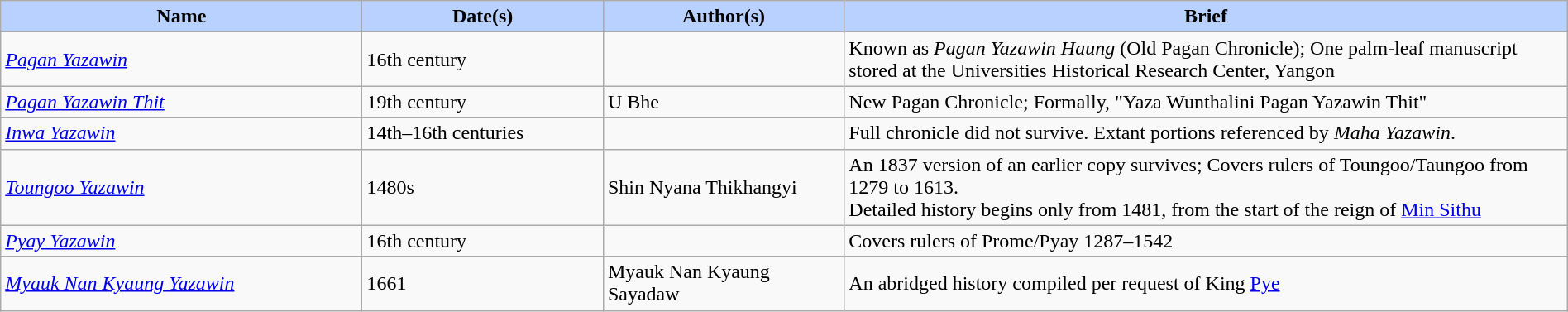<table width=100% class="wikitable sortable" border="1">
<tr>
<th style="background-color:#B9D1FF" width=15%>Name</th>
<th style="background-color:#B9D1FF" width=10%>Date(s)</th>
<th style="background-color:#B9D1FF" width=10%>Author(s)</th>
<th style="background-color:#B9D1FF" width=30%>Brief</th>
</tr>
<tr>
<td><em><a href='#'>Pagan Yazawin</a></em></td>
<td>16th century</td>
<td></td>
<td>Known as <em>Pagan Yazawin Haung</em> (Old Pagan Chronicle); One palm-leaf manuscript stored at the Universities Historical Research Center, Yangon</td>
</tr>
<tr>
<td><em><a href='#'>Pagan Yazawin Thit</a></em></td>
<td>19th century</td>
<td>U Bhe</td>
<td>New Pagan Chronicle; Formally, "Yaza Wunthalini Pagan Yazawin Thit"</td>
</tr>
<tr>
<td><em><a href='#'>Inwa Yazawin</a></em></td>
<td>14th–16th centuries</td>
<td></td>
<td>Full chronicle did not survive. Extant portions referenced by <em>Maha Yazawin</em>.</td>
</tr>
<tr>
<td><em><a href='#'>Toungoo Yazawin</a></em></td>
<td> 1480s</td>
<td>Shin Nyana Thikhangyi</td>
<td>An 1837 version of an earlier copy survives; Covers rulers of Toungoo/Taungoo from 1279 to 1613. <br> Detailed history begins only from 1481, from the start of the reign of <a href='#'>Min Sithu</a></td>
</tr>
<tr>
<td><em><a href='#'>Pyay Yazawin</a></em></td>
<td> 16th century</td>
<td></td>
<td>Covers rulers of Prome/Pyay 1287–1542</td>
</tr>
<tr>
<td><em><a href='#'>Myauk Nan Kyaung Yazawin</a></em></td>
<td>1661</td>
<td>Myauk Nan Kyaung Sayadaw</td>
<td>An abridged history compiled per request of King <a href='#'>Pye</a></td>
</tr>
</table>
